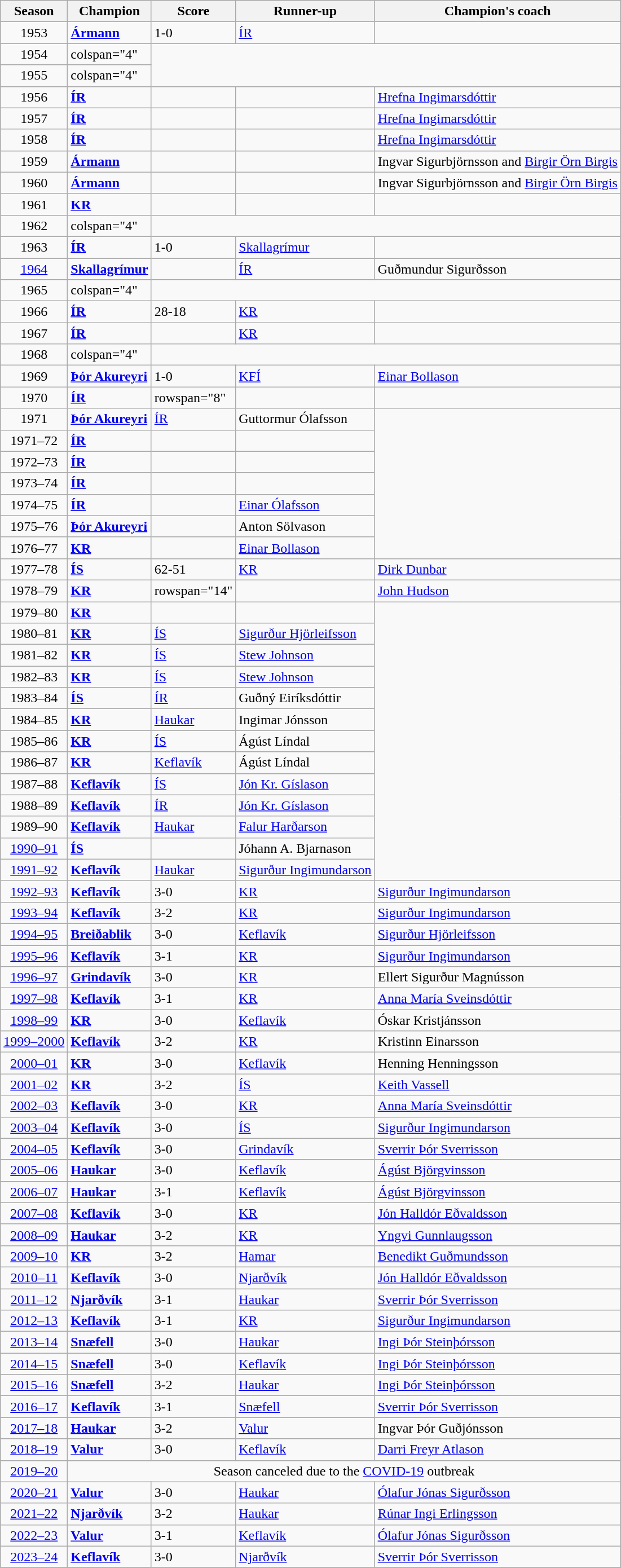<table class="wikitable">
<tr>
<th>Season</th>
<th>Champion</th>
<th>Score</th>
<th>Runner-up</th>
<th>Champion's coach</th>
</tr>
<tr>
<td style="text-align:center;">1953</td>
<td><strong><a href='#'>Ármann</a></strong></td>
<td>1-0</td>
<td><a href='#'>ÍR</a></td>
<td></td>
</tr>
<tr>
<td style="text-align:center;">1954</td>
<td>colspan="4" </td>
</tr>
<tr>
<td style="text-align:center;">1955</td>
<td>colspan="4" </td>
</tr>
<tr>
<td style="text-align:center;">1956</td>
<td><strong><a href='#'>ÍR</a></strong></td>
<td></td>
<td></td>
<td> <a href='#'>Hrefna Ingimarsdóttir</a></td>
</tr>
<tr>
<td style="text-align:center;">1957</td>
<td><strong><a href='#'>ÍR</a></strong></td>
<td></td>
<td></td>
<td> <a href='#'>Hrefna Ingimarsdóttir</a></td>
</tr>
<tr>
<td style="text-align:center;">1958</td>
<td><strong><a href='#'>ÍR</a></strong></td>
<td></td>
<td></td>
<td> <a href='#'>Hrefna Ingimarsdóttir</a></td>
</tr>
<tr>
<td style="text-align:center;">1959</td>
<td><strong><a href='#'>Ármann</a></strong></td>
<td></td>
<td></td>
<td> Ingvar Sigurbjörnsson and  <a href='#'>Birgir Örn Birgis</a></td>
</tr>
<tr>
<td style="text-align:center;">1960</td>
<td><strong><a href='#'>Ármann</a></strong></td>
<td></td>
<td></td>
<td> Ingvar Sigurbjörnsson and  <a href='#'>Birgir Örn Birgis</a></td>
</tr>
<tr>
<td style="text-align:center;">1961</td>
<td><strong><a href='#'>KR</a></strong></td>
<td></td>
<td></td>
<td></td>
</tr>
<tr>
<td style="text-align:center;">1962</td>
<td>colspan="4" </td>
</tr>
<tr>
<td style="text-align:center;">1963</td>
<td><strong><a href='#'>ÍR</a></strong></td>
<td>1-0</td>
<td><a href='#'>Skallagrímur</a></td>
<td></td>
</tr>
<tr>
<td style="text-align:center;"><a href='#'>1964</a></td>
<td><strong><a href='#'>Skallagrímur</a></strong></td>
<td></td>
<td><a href='#'>ÍR</a></td>
<td> Guðmundur Sigurðsson</td>
</tr>
<tr>
<td style="text-align:center;">1965</td>
<td>colspan="4" </td>
</tr>
<tr>
<td style="text-align:center;">1966</td>
<td><strong><a href='#'>ÍR</a></strong></td>
<td>28-18</td>
<td><a href='#'>KR</a></td>
<td></td>
</tr>
<tr>
<td style="text-align:center;">1967</td>
<td><strong><a href='#'>ÍR</a></strong></td>
<td></td>
<td><a href='#'>KR</a></td>
<td></td>
</tr>
<tr>
<td style="text-align:center;">1968</td>
<td>colspan="4" </td>
</tr>
<tr>
<td style="text-align:center;">1969</td>
<td><strong><a href='#'>Þór Akureyri</a></strong></td>
<td>1-0</td>
<td><a href='#'>KFÍ</a></td>
<td> <a href='#'>Einar Bollason</a></td>
</tr>
<tr>
<td style="text-align:center;">1970</td>
<td><strong><a href='#'>ÍR</a></strong></td>
<td>rowspan="8" </td>
<td></td>
<td></td>
</tr>
<tr>
<td style="text-align:center;">1971</td>
<td><strong><a href='#'>Þór Akureyri</a></strong></td>
<td><a href='#'>ÍR</a></td>
<td> Guttormur Ólafsson</td>
</tr>
<tr>
<td style="text-align:center;">1971–72</td>
<td><strong><a href='#'>ÍR</a></strong></td>
<td></td>
<td></td>
</tr>
<tr>
<td style="text-align:center;">1972–73</td>
<td><strong><a href='#'>ÍR</a></strong></td>
<td></td>
<td></td>
</tr>
<tr>
<td style="text-align:center;">1973–74</td>
<td><strong><a href='#'>ÍR</a></strong></td>
<td></td>
<td></td>
</tr>
<tr>
<td style="text-align:center;">1974–75</td>
<td><strong><a href='#'>ÍR</a></strong></td>
<td></td>
<td> <a href='#'>Einar Ólafsson</a></td>
</tr>
<tr>
<td style="text-align:center;">1975–76</td>
<td><strong><a href='#'>Þór Akureyri</a></strong></td>
<td></td>
<td> Anton Sölvason</td>
</tr>
<tr>
<td style="text-align:center;">1976–77</td>
<td><strong><a href='#'>KR</a></strong></td>
<td></td>
<td> <a href='#'>Einar Bollason</a></td>
</tr>
<tr>
<td style="text-align:center;">1977–78</td>
<td><strong><a href='#'>ÍS</a></strong></td>
<td>62-51</td>
<td><a href='#'>KR</a></td>
<td> <a href='#'>Dirk Dunbar</a></td>
</tr>
<tr>
<td style="text-align:center;">1978–79</td>
<td><strong><a href='#'>KR</a></strong></td>
<td>rowspan="14" </td>
<td></td>
<td> <a href='#'>John Hudson</a></td>
</tr>
<tr>
<td style="text-align:center;">1979–80</td>
<td><strong><a href='#'>KR</a></strong></td>
<td></td>
<td></td>
</tr>
<tr>
<td style="text-align:center;">1980–81</td>
<td><strong><a href='#'>KR</a></strong></td>
<td><a href='#'>ÍS</a></td>
<td> <a href='#'>Sigurður Hjörleifsson</a></td>
</tr>
<tr>
<td style="text-align:center;">1981–82</td>
<td><strong><a href='#'>KR</a></strong></td>
<td><a href='#'>ÍS</a></td>
<td> <a href='#'>Stew Johnson</a></td>
</tr>
<tr>
<td style="text-align:center;">1982–83</td>
<td><strong><a href='#'>KR</a></strong></td>
<td><a href='#'>ÍS</a></td>
<td> <a href='#'>Stew Johnson</a></td>
</tr>
<tr>
<td style="text-align:center;">1983–84</td>
<td><strong><a href='#'>ÍS</a></strong></td>
<td><a href='#'>ÍR</a></td>
<td> Guðný Eiríksdóttir</td>
</tr>
<tr>
<td style="text-align:center;">1984–85</td>
<td><strong><a href='#'>KR</a></strong></td>
<td><a href='#'>Haukar</a></td>
<td> Ingimar Jónsson</td>
</tr>
<tr>
<td style="text-align:center;">1985–86</td>
<td><strong><a href='#'>KR</a></strong></td>
<td><a href='#'>ÍS</a></td>
<td> Ágúst Líndal</td>
</tr>
<tr>
<td style="text-align:center;">1986–87</td>
<td><strong><a href='#'>KR</a></strong></td>
<td><a href='#'>Keflavík</a></td>
<td> Ágúst Líndal</td>
</tr>
<tr>
<td style="text-align:center;">1987–88</td>
<td><strong><a href='#'>Keflavík</a></strong></td>
<td><a href='#'>ÍS</a></td>
<td> <a href='#'>Jón Kr. Gíslason</a></td>
</tr>
<tr>
<td style="text-align:center;">1988–89</td>
<td><strong><a href='#'>Keflavík</a></strong></td>
<td><a href='#'>ÍR</a></td>
<td> <a href='#'>Jón Kr. Gíslason</a></td>
</tr>
<tr>
<td style="text-align:center;">1989–90</td>
<td><strong><a href='#'>Keflavík</a></strong></td>
<td><a href='#'>Haukar</a></td>
<td> <a href='#'>Falur Harðarson</a></td>
</tr>
<tr>
<td style="text-align:center;"><a href='#'>1990–91</a></td>
<td><strong><a href='#'>ÍS</a></strong></td>
<td></td>
<td> Jóhann A. Bjarnason</td>
</tr>
<tr>
<td style="text-align:center;"><a href='#'>1991–92</a></td>
<td><strong><a href='#'>Keflavík</a></strong></td>
<td><a href='#'>Haukar</a></td>
<td> <a href='#'>Sigurður Ingimundarson</a></td>
</tr>
<tr>
<td style="text-align:center;"><a href='#'>1992–93</a></td>
<td><strong><a href='#'>Keflavík</a></strong></td>
<td>3-0</td>
<td><a href='#'>KR</a></td>
<td> <a href='#'>Sigurður Ingimundarson</a></td>
</tr>
<tr>
<td style="text-align:center;"><a href='#'>1993–94</a></td>
<td><strong><a href='#'>Keflavík</a></strong></td>
<td>3-2</td>
<td><a href='#'>KR</a></td>
<td> <a href='#'>Sigurður Ingimundarson</a></td>
</tr>
<tr>
<td style="text-align:center;"><a href='#'>1994–95</a></td>
<td><strong><a href='#'>Breiðablik</a></strong></td>
<td>3-0</td>
<td><a href='#'>Keflavík</a></td>
<td> <a href='#'>Sigurður Hjörleifsson</a></td>
</tr>
<tr>
<td style="text-align:center;"><a href='#'>1995–96</a></td>
<td><strong><a href='#'>Keflavík</a></strong></td>
<td>3-1</td>
<td><a href='#'>KR</a></td>
<td> <a href='#'>Sigurður Ingimundarson</a></td>
</tr>
<tr>
<td style="text-align:center;"><a href='#'>1996–97</a></td>
<td><strong><a href='#'>Grindavík</a></strong></td>
<td>3-0</td>
<td><a href='#'>KR</a></td>
<td> Ellert Sigurður Magnússon</td>
</tr>
<tr>
<td style="text-align:center;"><a href='#'>1997–98</a></td>
<td><strong><a href='#'>Keflavík</a></strong></td>
<td>3-1</td>
<td><a href='#'>KR</a></td>
<td> <a href='#'>Anna María Sveinsdóttir</a></td>
</tr>
<tr>
<td style="text-align:center;"><a href='#'>1998–99</a></td>
<td><strong><a href='#'>KR</a></strong></td>
<td>3-0</td>
<td><a href='#'>Keflavík</a></td>
<td> Óskar Kristjánsson</td>
</tr>
<tr>
<td style="text-align:center;"><a href='#'>1999–2000</a></td>
<td><strong><a href='#'>Keflavík</a></strong></td>
<td>3-2</td>
<td><a href='#'>KR</a></td>
<td> Kristinn Einarsson</td>
</tr>
<tr>
<td style="text-align:center;"><a href='#'>2000–01</a></td>
<td><strong><a href='#'>KR</a></strong></td>
<td>3-0</td>
<td><a href='#'>Keflavík</a></td>
<td> Henning Henningsson</td>
</tr>
<tr>
<td style="text-align:center;"><a href='#'>2001–02</a></td>
<td><strong><a href='#'>KR</a></strong></td>
<td>3-2</td>
<td><a href='#'>ÍS</a></td>
<td> <a href='#'>Keith Vassell</a></td>
</tr>
<tr>
<td style="text-align:center;"><a href='#'>2002–03</a></td>
<td><strong><a href='#'>Keflavík</a></strong></td>
<td>3-0</td>
<td><a href='#'>KR</a></td>
<td> <a href='#'>Anna María Sveinsdóttir</a></td>
</tr>
<tr>
<td style="text-align:center;"><a href='#'>2003–04</a></td>
<td><strong><a href='#'>Keflavík</a></strong></td>
<td>3-0</td>
<td><a href='#'>ÍS</a></td>
<td> <a href='#'>Sigurður Ingimundarson</a></td>
</tr>
<tr>
<td style="text-align:center;"><a href='#'>2004–05</a></td>
<td><strong><a href='#'>Keflavík</a></strong></td>
<td>3-0</td>
<td><a href='#'>Grindavík</a></td>
<td> <a href='#'>Sverrir Þór Sverrisson</a></td>
</tr>
<tr>
<td style="text-align:center;"><a href='#'>2005–06</a></td>
<td><strong><a href='#'>Haukar</a></strong></td>
<td>3-0</td>
<td><a href='#'>Keflavík</a></td>
<td> <a href='#'>Ágúst Björgvinsson</a></td>
</tr>
<tr>
<td style="text-align:center;"><a href='#'>2006–07</a></td>
<td><strong><a href='#'>Haukar</a></strong></td>
<td>3-1</td>
<td><a href='#'>Keflavík</a></td>
<td> <a href='#'>Ágúst Björgvinsson</a></td>
</tr>
<tr>
<td style="text-align:center;"><a href='#'>2007–08</a></td>
<td><strong><a href='#'>Keflavík</a></strong></td>
<td>3-0</td>
<td><a href='#'>KR</a></td>
<td> <a href='#'>Jón Halldór Eðvaldsson</a></td>
</tr>
<tr>
<td style="text-align:center;"><a href='#'>2008–09</a></td>
<td><strong><a href='#'>Haukar</a></strong></td>
<td>3-2</td>
<td><a href='#'>KR</a></td>
<td> <a href='#'>Yngvi Gunnlaugsson</a></td>
</tr>
<tr>
<td style="text-align:center;"><a href='#'>2009–10</a></td>
<td><strong><a href='#'>KR</a></strong></td>
<td>3-2</td>
<td><a href='#'>Hamar</a></td>
<td> <a href='#'>Benedikt Guðmundsson</a></td>
</tr>
<tr>
<td style="text-align:center;"><a href='#'>2010–11</a></td>
<td><strong><a href='#'>Keflavík</a></strong></td>
<td>3-0</td>
<td><a href='#'>Njarðvík</a></td>
<td> <a href='#'>Jón Halldór Eðvaldsson</a></td>
</tr>
<tr>
<td style="text-align:center;"><a href='#'>2011–12</a></td>
<td><strong><a href='#'>Njarðvík</a></strong></td>
<td>3-1</td>
<td><a href='#'>Haukar</a></td>
<td> <a href='#'>Sverrir Þór Sverrisson</a></td>
</tr>
<tr>
<td style="text-align:center;"><a href='#'>2012–13</a></td>
<td><strong><a href='#'>Keflavík</a></strong></td>
<td>3-1</td>
<td><a href='#'>KR</a></td>
<td> <a href='#'>Sigurður Ingimundarson</a></td>
</tr>
<tr>
<td style="text-align:center;"><a href='#'>2013–14</a></td>
<td><strong><a href='#'>Snæfell</a></strong></td>
<td>3-0</td>
<td><a href='#'>Haukar</a></td>
<td> <a href='#'>Ingi Þór Steinþórsson</a></td>
</tr>
<tr>
<td style="text-align:center;"><a href='#'>2014–15</a></td>
<td><strong><a href='#'>Snæfell</a></strong></td>
<td>3-0</td>
<td><a href='#'>Keflavík</a></td>
<td> <a href='#'>Ingi Þór Steinþórsson</a></td>
</tr>
<tr>
<td style="text-align:center;"><a href='#'>2015–16</a></td>
<td><strong><a href='#'>Snæfell</a></strong></td>
<td>3-2</td>
<td><a href='#'>Haukar</a></td>
<td> <a href='#'>Ingi Þór Steinþórsson</a></td>
</tr>
<tr>
<td style="text-align:center;"><a href='#'>2016–17</a></td>
<td><strong><a href='#'>Keflavík</a></strong></td>
<td>3-1</td>
<td><a href='#'>Snæfell</a></td>
<td> <a href='#'>Sverrir Þór Sverrisson</a></td>
</tr>
<tr>
<td style="text-align:center;"><a href='#'>2017–18</a></td>
<td><strong><a href='#'>Haukar</a></strong></td>
<td>3-2</td>
<td><a href='#'>Valur</a></td>
<td> Ingvar Þór Guðjónsson</td>
</tr>
<tr>
<td style="text-align:center;"><a href='#'>2018–19</a></td>
<td><strong><a href='#'>Valur</a></strong></td>
<td>3-0</td>
<td><a href='#'>Keflavík</a></td>
<td> <a href='#'>Darri Freyr Atlason</a></td>
</tr>
<tr>
<td style="text-align:center;"><a href='#'>2019–20</a></td>
<td colspan=4 align=center>Season canceled due to the <a href='#'>COVID-19</a> outbreak</td>
</tr>
<tr>
<td style="text-align:center;"><a href='#'>2020–21</a></td>
<td><strong><a href='#'>Valur</a></strong></td>
<td>3-0</td>
<td><a href='#'>Haukar</a></td>
<td> <a href='#'>Ólafur Jónas Sigurðsson</a></td>
</tr>
<tr>
<td style="text-align:center;"><a href='#'>2021–22</a></td>
<td><strong><a href='#'>Njarðvík</a></strong></td>
<td>3-2</td>
<td><a href='#'>Haukar</a></td>
<td> <a href='#'>Rúnar Ingi Erlingsson</a></td>
</tr>
<tr>
<td style="text-align:center;"><a href='#'>2022–23</a></td>
<td><strong><a href='#'>Valur</a></strong></td>
<td>3-1</td>
<td><a href='#'>Keflavík</a></td>
<td> <a href='#'>Ólafur Jónas Sigurðsson</a></td>
</tr>
<tr>
<td style="text-align:center;"><a href='#'>2023–24</a></td>
<td><strong><a href='#'>Keflavík</a></strong></td>
<td>3-0</td>
<td><a href='#'>Njarðvík</a></td>
<td> <a href='#'>Sverrir Þór Sverrisson</a></td>
</tr>
<tr>
</tr>
</table>
